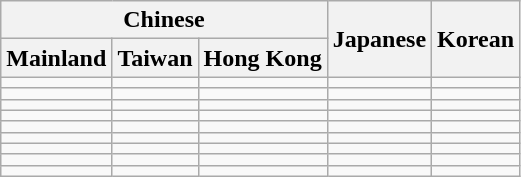<table class="wikitable">
<tr>
<th colspan="3" scope="colgroup">Chinese</th>
<th rowspan="2" scope="col">Japanese</th>
<th rowspan="2" scope="col">Korean</th>
</tr>
<tr>
<th scope="col">Mainland</th>
<th scope="col">Taiwan</th>
<th scope="col">Hong Kong</th>
</tr>
<tr>
<td></td>
<td></td>
<td></td>
<td></td>
<td></td>
</tr>
<tr>
<td></td>
<td></td>
<td></td>
<td></td>
<td></td>
</tr>
<tr>
<td></td>
<td></td>
<td></td>
<td></td>
<td></td>
</tr>
<tr>
<td></td>
<td></td>
<td></td>
<td></td>
<td></td>
</tr>
<tr>
<td></td>
<td></td>
<td></td>
<td></td>
<td></td>
</tr>
<tr>
<td></td>
<td></td>
<td></td>
<td></td>
<td></td>
</tr>
<tr>
<td></td>
<td></td>
<td></td>
<td></td>
<td></td>
</tr>
<tr>
<td></td>
<td></td>
<td></td>
<td></td>
<td></td>
</tr>
<tr>
<td></td>
<td></td>
<td></td>
<td></td>
<td></td>
</tr>
</table>
